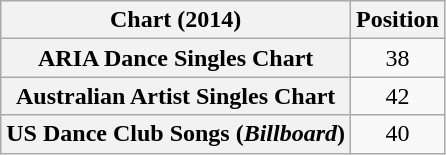<table class="wikitable sortable plainrowheaders" style="text-align:center">
<tr>
<th scope="col">Chart (2014)</th>
<th scope="col">Position</th>
</tr>
<tr>
<th scope="row">ARIA Dance Singles Chart</th>
<td>38</td>
</tr>
<tr>
<th scope="row">Australian Artist Singles Chart</th>
<td>42</td>
</tr>
<tr>
<th scope="row">US Dance Club Songs (<em>Billboard</em>)</th>
<td>40</td>
</tr>
</table>
